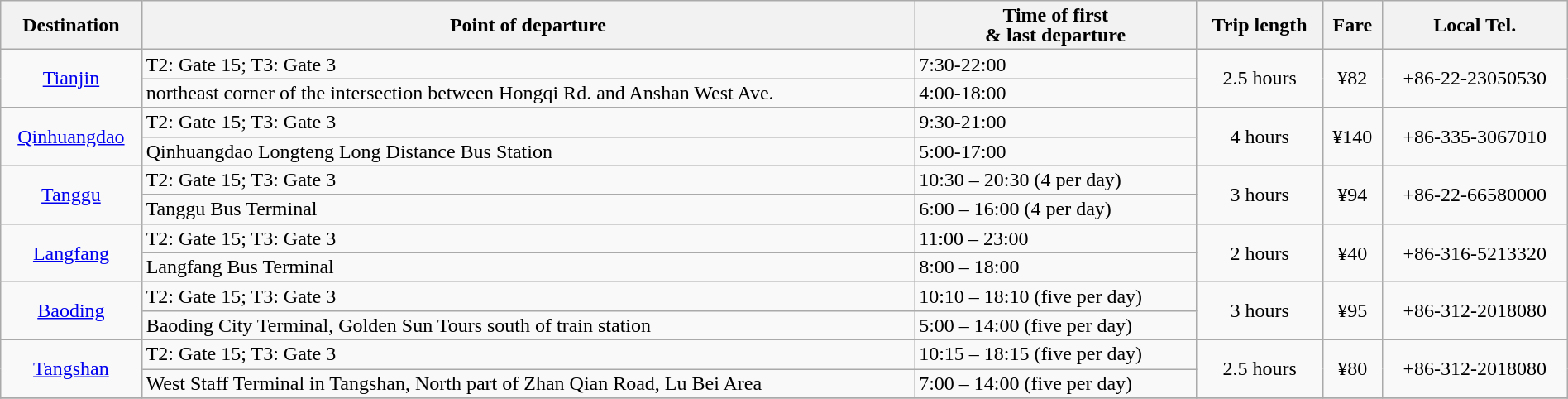<table class ="wikitable" width="100%" style="line-height:1">
<tr>
<th>Destination</th>
<th>Point of departure</th>
<th>Time of first<br>& last departure</th>
<th>Trip length</th>
<th>Fare</th>
<th>Local Tel.</th>
</tr>
<tr>
<td style="text-align:center;" rowspan="2"><a href='#'>Tianjin</a></td>
<td>T2: Gate 15; T3: Gate 3</td>
<td>7:30-22:00</td>
<td style="text-align:center;" rowspan="2">2.5 hours</td>
<td style="text-align:center;" rowspan="2">¥82</td>
<td style="text-align:center;" rowspan="2">+86-22-23050530</td>
</tr>
<tr>
<td>northeast corner of the intersection between Hongqi Rd. and Anshan West Ave.</td>
<td>4:00-18:00</td>
</tr>
<tr>
<td style="text-align:center;" rowspan="2"><a href='#'>Qinhuangdao</a></td>
<td>T2: Gate 15; T3: Gate 3</td>
<td>9:30-21:00</td>
<td style="text-align:center;" rowspan="2">4 hours</td>
<td style="text-align:center;" rowspan="2">¥140</td>
<td style="text-align:center;" rowspan="2">+86-335-3067010</td>
</tr>
<tr>
<td>Qinhuangdao Longteng Long Distance Bus Station</td>
<td>5:00-17:00</td>
</tr>
<tr>
<td style="text-align:center;" rowspan="2"><a href='#'>Tanggu</a></td>
<td>T2: Gate 15; T3: Gate 3</td>
<td>10:30 – 20:30 (4 per day)</td>
<td style="text-align:center;" rowspan="2">3 hours</td>
<td style="text-align:center;" rowspan="2">¥94</td>
<td style="text-align:center;" rowspan="2">+86-22-66580000</td>
</tr>
<tr>
<td>Tanggu Bus Terminal</td>
<td>6:00 – 16:00 (4 per day)</td>
</tr>
<tr>
<td style="text-align:center;" rowspan="2"><a href='#'>Langfang</a></td>
<td>T2: Gate 15; T3: Gate 3</td>
<td>11:00 – 23:00</td>
<td style="text-align:center;" rowspan="2">2 hours</td>
<td style="text-align:center;" rowspan="2">¥40</td>
<td style="text-align:center;" rowspan="2">+86-316-5213320</td>
</tr>
<tr>
<td>Langfang Bus Terminal</td>
<td>8:00 – 18:00</td>
</tr>
<tr>
<td style="text-align:center;" rowspan="2"><a href='#'>Baoding</a></td>
<td>T2: Gate 15; T3: Gate 3</td>
<td>10:10 – 18:10 (five per day)</td>
<td style="text-align:center;" rowspan="2">3 hours</td>
<td style="text-align:center;" rowspan="2">¥95</td>
<td style="text-align:center;" rowspan="2">+86-312-2018080</td>
</tr>
<tr>
<td>Baoding City Terminal, Golden Sun Tours south of train station</td>
<td>5:00 – 14:00 (five per day)</td>
</tr>
<tr>
<td style="text-align:center;" rowspan="2"><a href='#'>Tangshan</a></td>
<td>T2: Gate 15; T3: Gate 3</td>
<td>10:15 – 18:15 (five per day)</td>
<td style="text-align:center;" rowspan="2">2.5 hours</td>
<td style="text-align:center;" rowspan="2">¥80</td>
<td style="text-align:center;" rowspan="2">+86-312-2018080</td>
</tr>
<tr>
<td>West Staff Terminal in Tangshan, North part of Zhan Qian Road, Lu Bei Area</td>
<td>7:00 – 14:00 (five per day)</td>
</tr>
<tr>
</tr>
</table>
